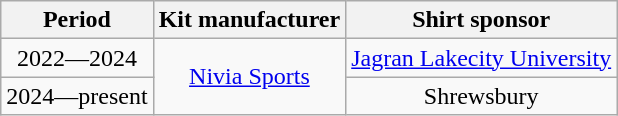<table class="wikitable" style="text-align:center;margin-left:1em;float:center">
<tr>
<th>Period</th>
<th>Kit manufacturer</th>
<th>Shirt sponsor</th>
</tr>
<tr>
<td>2022—2024</td>
<td rowspan="2"><a href='#'>Nivia Sports</a></td>
<td><a href='#'>Jagran Lakecity University</a></td>
</tr>
<tr>
<td>2024—present</td>
<td>Shrewsbury</td>
</tr>
</table>
